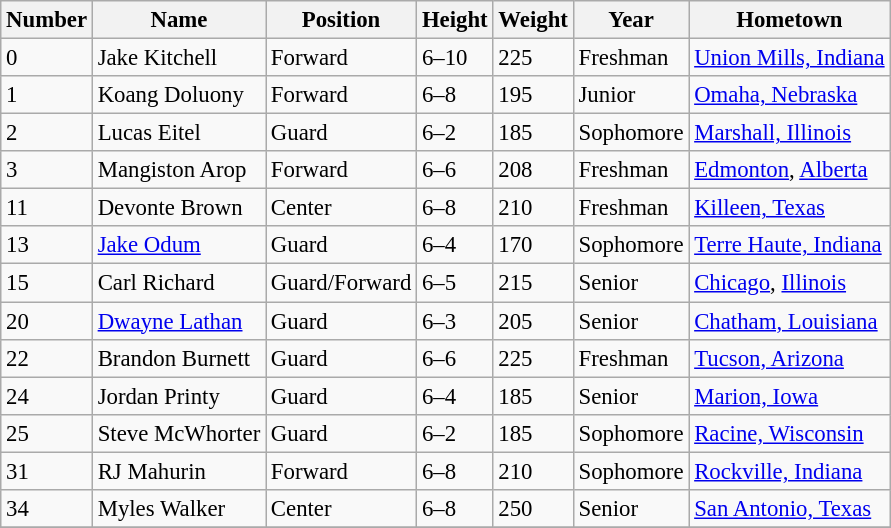<table class="wikitable" style="font-size: 95%;">
<tr>
<th>Number</th>
<th>Name</th>
<th>Position</th>
<th>Height</th>
<th>Weight</th>
<th>Year</th>
<th>Hometown</th>
</tr>
<tr>
<td>0</td>
<td>Jake Kitchell</td>
<td>Forward</td>
<td>6–10</td>
<td>225</td>
<td>Freshman</td>
<td><a href='#'>Union Mills, Indiana</a></td>
</tr>
<tr>
<td>1</td>
<td>Koang Doluony</td>
<td>Forward</td>
<td>6–8</td>
<td>195</td>
<td>Junior</td>
<td><a href='#'>Omaha, Nebraska</a></td>
</tr>
<tr>
<td>2</td>
<td>Lucas Eitel</td>
<td>Guard</td>
<td>6–2</td>
<td>185</td>
<td>Sophomore</td>
<td><a href='#'>Marshall, Illinois</a></td>
</tr>
<tr>
<td>3</td>
<td>Mangiston Arop</td>
<td>Forward</td>
<td>6–6</td>
<td>208</td>
<td>Freshman</td>
<td><a href='#'>Edmonton</a>, <a href='#'>Alberta</a></td>
</tr>
<tr>
<td>11</td>
<td>Devonte Brown</td>
<td>Center</td>
<td>6–8</td>
<td>210</td>
<td>Freshman</td>
<td><a href='#'>Killeen, Texas</a></td>
</tr>
<tr>
<td>13</td>
<td><a href='#'>Jake Odum</a></td>
<td>Guard</td>
<td>6–4</td>
<td>170</td>
<td>Sophomore</td>
<td><a href='#'>Terre Haute, Indiana</a></td>
</tr>
<tr>
<td>15</td>
<td>Carl Richard</td>
<td>Guard/Forward</td>
<td>6–5</td>
<td>215</td>
<td>Senior</td>
<td><a href='#'>Chicago</a>, <a href='#'>Illinois</a></td>
</tr>
<tr>
<td>20</td>
<td><a href='#'>Dwayne Lathan</a></td>
<td>Guard</td>
<td>6–3</td>
<td>205</td>
<td>Senior</td>
<td><a href='#'>Chatham, Louisiana</a></td>
</tr>
<tr>
<td>22</td>
<td>Brandon Burnett</td>
<td>Guard</td>
<td>6–6</td>
<td>225</td>
<td>Freshman</td>
<td><a href='#'>Tucson, Arizona</a></td>
</tr>
<tr>
<td>24</td>
<td>Jordan Printy</td>
<td>Guard</td>
<td>6–4</td>
<td>185</td>
<td>Senior</td>
<td><a href='#'>Marion, Iowa</a></td>
</tr>
<tr>
<td>25</td>
<td>Steve McWhorter</td>
<td>Guard</td>
<td>6–2</td>
<td>185</td>
<td>Sophomore</td>
<td><a href='#'>Racine, Wisconsin</a></td>
</tr>
<tr>
<td>31</td>
<td>RJ Mahurin</td>
<td>Forward</td>
<td>6–8</td>
<td>210</td>
<td>Sophomore</td>
<td><a href='#'>Rockville, Indiana</a></td>
</tr>
<tr>
<td>34</td>
<td>Myles Walker</td>
<td>Center</td>
<td>6–8</td>
<td>250</td>
<td>Senior</td>
<td><a href='#'>San Antonio, Texas</a></td>
</tr>
<tr>
</tr>
</table>
